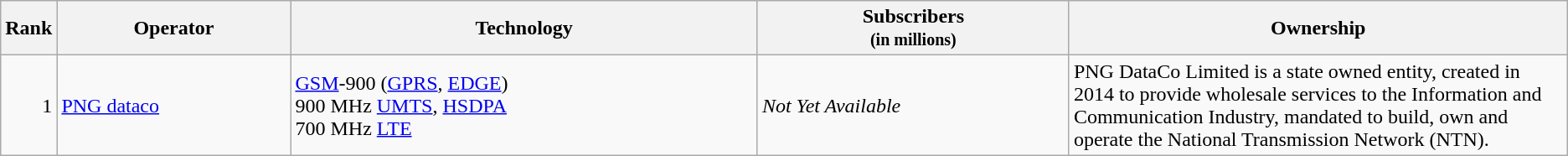<table class="wikitable">
<tr>
<th style="width:3%;">Rank</th>
<th style="width:15%;">Operator</th>
<th style="width:30%;">Technology</th>
<th style="width:20%;">Subscribers<br><small>(in millions)</small></th>
<th style="width:32%;">Ownership</th>
</tr>
<tr>
<td align=right>1</td>
<td><a href='#'>PNG dataco</a></td>
<td><a href='#'>GSM</a>-900 (<a href='#'>GPRS</a>, <a href='#'>EDGE</a>)<br>900 MHz <a href='#'>UMTS</a>, <a href='#'>HSDPA</a><br>700 MHz <a href='#'>LTE</a></td>
<td><em>Not Yet Available</em></td>
<td>PNG DataCo Limited is a state owned entity, created in 2014 to provide wholesale services to the Information and Communication Industry, mandated to build, own and operate the National Transmission Network (NTN).</td>
</tr>
</table>
